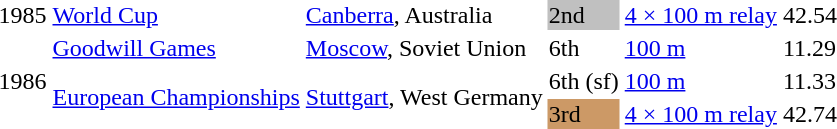<table>
<tr>
<td>1985</td>
<td><a href='#'>World Cup</a></td>
<td><a href='#'>Canberra</a>, Australia</td>
<td bgcolor=silver>2nd</td>
<td><a href='#'>4 × 100 m relay</a></td>
<td>42.54</td>
</tr>
<tr>
<td rowspan=3>1986</td>
<td><a href='#'>Goodwill Games</a></td>
<td><a href='#'>Moscow</a>, Soviet Union</td>
<td>6th</td>
<td><a href='#'>100 m</a></td>
<td>11.29</td>
</tr>
<tr>
<td rowspan=2><a href='#'>European Championships</a></td>
<td rowspan=2><a href='#'>Stuttgart</a>, West Germany</td>
<td>6th (sf)</td>
<td><a href='#'>100 m</a></td>
<td>11.33</td>
</tr>
<tr>
<td bgcolor=cc9966>3rd</td>
<td><a href='#'>4 × 100 m relay</a></td>
<td>42.74</td>
</tr>
</table>
